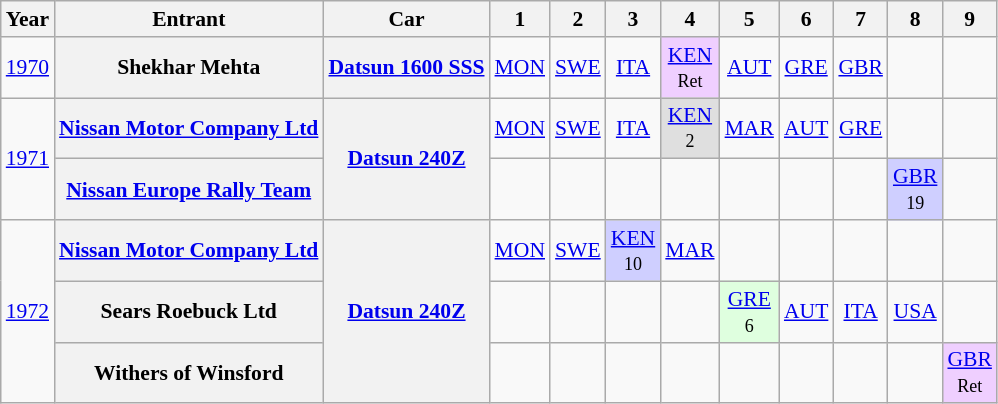<table class="wikitable" style="text-align:center; font-size:90%;">
<tr>
<th>Year</th>
<th>Entrant</th>
<th>Car</th>
<th>1</th>
<th>2</th>
<th>3</th>
<th>4</th>
<th>5</th>
<th>6</th>
<th>7</th>
<th>8</th>
<th>9</th>
</tr>
<tr>
<td><a href='#'>1970</a></td>
<th>Shekhar Mehta</th>
<th><a href='#'>Datsun 1600 SSS</a></th>
<td><a href='#'>MON</a></td>
<td><a href='#'>SWE</a></td>
<td><a href='#'>ITA</a></td>
<td style="background:#EFCFFF;"><a href='#'>KEN</a><br><small>Ret</small></td>
<td><a href='#'>AUT</a></td>
<td><a href='#'>GRE</a></td>
<td><a href='#'>GBR</a></td>
<td></td>
<td></td>
</tr>
<tr>
<td rowspan=2><a href='#'>1971</a></td>
<th><a href='#'>Nissan Motor Company Ltd</a></th>
<th rowspan=2><a href='#'>Datsun 240Z</a></th>
<td><a href='#'>MON</a></td>
<td><a href='#'>SWE</a></td>
<td><a href='#'>ITA</a></td>
<td style="background:#DFDFDF;"><a href='#'>KEN</a><br><small>2</small></td>
<td><a href='#'>MAR</a></td>
<td><a href='#'>AUT</a></td>
<td><a href='#'>GRE</a></td>
<td></td>
<td></td>
</tr>
<tr>
<th><a href='#'>Nissan Europe Rally Team</a></th>
<td></td>
<td></td>
<td></td>
<td></td>
<td></td>
<td></td>
<td></td>
<td style="background:#CFCFFF;"><a href='#'>GBR</a><br><small>19</small></td>
<td></td>
</tr>
<tr>
<td rowspan=3><a href='#'>1972</a></td>
<th><a href='#'>Nissan Motor Company Ltd</a></th>
<th rowspan=3><a href='#'>Datsun 240Z</a></th>
<td><a href='#'>MON</a></td>
<td><a href='#'>SWE</a></td>
<td style="background:#CFCFFF;"><a href='#'>KEN</a><br><small>10</small></td>
<td><a href='#'>MAR</a></td>
<td></td>
<td></td>
<td></td>
<td></td>
<td></td>
</tr>
<tr>
<th>Sears Roebuck Ltd</th>
<td></td>
<td></td>
<td></td>
<td></td>
<td style="background:#DFFFDF;"><a href='#'>GRE</a><br><small>6</small></td>
<td><a href='#'>AUT</a></td>
<td><a href='#'>ITA</a></td>
<td><a href='#'>USA</a></td>
<td></td>
</tr>
<tr>
<th>Withers of Winsford</th>
<td></td>
<td></td>
<td></td>
<td></td>
<td></td>
<td></td>
<td></td>
<td></td>
<td style="background:#EFCFFF;"><a href='#'>GBR</a><br><small>Ret</small></td>
</tr>
</table>
